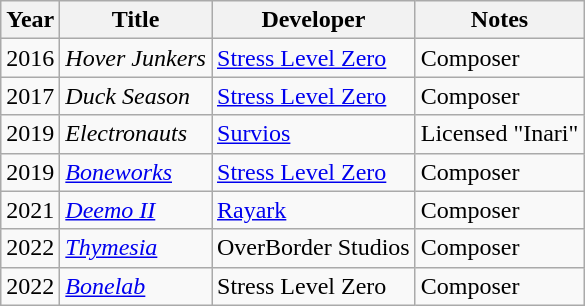<table class="wikitable plainrowheaders">
<tr>
<th>Year</th>
<th>Title</th>
<th>Developer</th>
<th>Notes</th>
</tr>
<tr>
<td>2016</td>
<td><em>Hover Junkers</em></td>
<td><a href='#'>Stress Level Zero</a></td>
<td>Composer</td>
</tr>
<tr>
<td>2017</td>
<td><em>Duck Season</em></td>
<td><a href='#'>Stress Level Zero</a></td>
<td>Composer</td>
</tr>
<tr>
<td>2019</td>
<td><em>Electronauts</em></td>
<td><a href='#'>Survios</a></td>
<td>Licensed "Inari"</td>
</tr>
<tr>
<td>2019</td>
<td><em><a href='#'>Boneworks</a></em></td>
<td><a href='#'>Stress Level Zero</a></td>
<td>Composer</td>
</tr>
<tr>
<td>2021</td>
<td><em><a href='#'>Deemo II</a></em></td>
<td><a href='#'>Rayark</a></td>
<td>Composer</td>
</tr>
<tr>
<td>2022</td>
<td><em><a href='#'>Thymesia</a></em></td>
<td>OverBorder Studios</td>
<td>Composer</td>
</tr>
<tr>
<td>2022</td>
<td><em><a href='#'>Bonelab</a></em></td>
<td>Stress Level Zero</td>
<td>Composer</td>
</tr>
</table>
